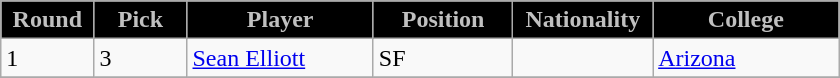<table class="wikitable sortable sortable">
<tr>
<th style="background:black; color:silver" width="10%">Round</th>
<th style="background:black; color:silver" width="10%">Pick</th>
<th style="background:black; color:silver" width="20%">Player</th>
<th style="background:black; color:silver" width="15%">Position</th>
<th style="background:black; color:silver" width="15%">Nationality</th>
<th style="background:black; color:silver" width="20%">College</th>
</tr>
<tr>
<td>1</td>
<td>3</td>
<td><a href='#'>Sean Elliott</a></td>
<td>SF</td>
<td></td>
<td><a href='#'>Arizona</a></td>
</tr>
<tr>
</tr>
</table>
